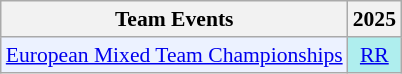<table style='font-size: 90%; text-align:center;' class='wikitable'>
<tr>
<th>Team Events</th>
<th>2025</th>
</tr>
<tr>
<td bgcolor="#ECF2FF"; align="left"><a href='#'>European Mixed Team Championships</a></td>
<td bgcolor=AFEEEE><a href='#'>RR</a></td>
</tr>
</table>
